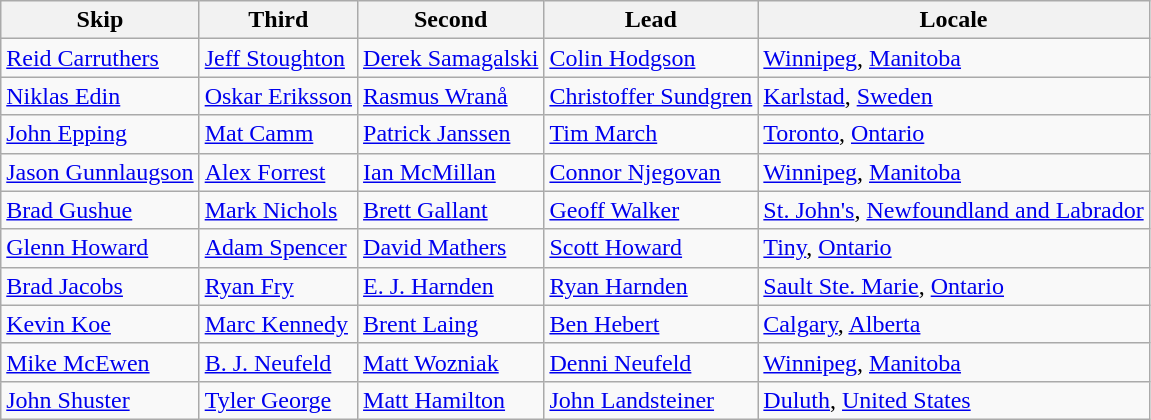<table class=wikitable>
<tr>
<th>Skip</th>
<th>Third</th>
<th>Second</th>
<th>Lead</th>
<th>Locale</th>
</tr>
<tr>
<td><a href='#'>Reid Carruthers</a></td>
<td><a href='#'>Jeff Stoughton</a></td>
<td><a href='#'>Derek Samagalski</a></td>
<td><a href='#'>Colin Hodgson</a></td>
<td> <a href='#'>Winnipeg</a>, <a href='#'>Manitoba</a></td>
</tr>
<tr>
<td><a href='#'>Niklas Edin</a></td>
<td><a href='#'>Oskar Eriksson</a></td>
<td><a href='#'>Rasmus Wranå</a></td>
<td><a href='#'>Christoffer Sundgren</a></td>
<td> <a href='#'>Karlstad</a>, <a href='#'>Sweden</a></td>
</tr>
<tr>
<td><a href='#'>John Epping</a></td>
<td><a href='#'>Mat Camm</a></td>
<td><a href='#'>Patrick Janssen</a></td>
<td><a href='#'>Tim March</a></td>
<td> <a href='#'>Toronto</a>, <a href='#'>Ontario</a></td>
</tr>
<tr>
<td><a href='#'>Jason Gunnlaugson</a></td>
<td><a href='#'>Alex Forrest</a></td>
<td><a href='#'>Ian McMillan</a></td>
<td><a href='#'>Connor Njegovan</a></td>
<td> <a href='#'>Winnipeg</a>, <a href='#'>Manitoba</a></td>
</tr>
<tr>
<td><a href='#'>Brad Gushue</a></td>
<td><a href='#'>Mark Nichols</a></td>
<td><a href='#'>Brett Gallant</a></td>
<td><a href='#'>Geoff Walker</a></td>
<td> <a href='#'>St. John's</a>, <a href='#'>Newfoundland and Labrador</a></td>
</tr>
<tr>
<td><a href='#'>Glenn Howard</a></td>
<td><a href='#'>Adam Spencer</a></td>
<td><a href='#'>David Mathers</a></td>
<td><a href='#'>Scott Howard</a></td>
<td> <a href='#'>Tiny</a>, <a href='#'>Ontario</a></td>
</tr>
<tr>
<td><a href='#'>Brad Jacobs</a></td>
<td><a href='#'>Ryan Fry</a></td>
<td><a href='#'>E. J. Harnden</a></td>
<td><a href='#'>Ryan Harnden</a></td>
<td> <a href='#'>Sault Ste. Marie</a>, <a href='#'>Ontario</a></td>
</tr>
<tr>
<td><a href='#'>Kevin Koe</a></td>
<td><a href='#'>Marc Kennedy</a></td>
<td><a href='#'>Brent Laing</a></td>
<td><a href='#'>Ben Hebert</a></td>
<td> <a href='#'>Calgary</a>, <a href='#'>Alberta</a></td>
</tr>
<tr>
<td><a href='#'>Mike McEwen</a></td>
<td><a href='#'>B. J. Neufeld</a></td>
<td><a href='#'>Matt Wozniak</a></td>
<td><a href='#'>Denni Neufeld</a></td>
<td> <a href='#'>Winnipeg</a>, <a href='#'>Manitoba</a></td>
</tr>
<tr>
<td><a href='#'>John Shuster</a></td>
<td><a href='#'>Tyler George</a></td>
<td><a href='#'>Matt Hamilton</a></td>
<td><a href='#'>John Landsteiner</a></td>
<td> <a href='#'>Duluth</a>, <a href='#'>United States</a></td>
</tr>
</table>
